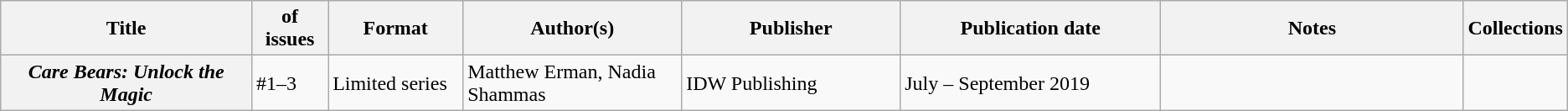<table class="wikitable">
<tr>
<th>Title</th>
<th style="width:40pt"> of issues</th>
<th style="width:75pt">Format</th>
<th style="width:125pt">Author(s)</th>
<th style="width:125pt">Publisher</th>
<th style="width:150pt">Publication date</th>
<th style="width:175pt">Notes</th>
<th>Collections</th>
</tr>
<tr>
<th><em>Care Bears: Unlock the Magic</em></th>
<td>#1–3</td>
<td>Limited series</td>
<td>Matthew Erman, Nadia Shammas</td>
<td>IDW Publishing</td>
<td>July – September 2019</td>
<td></td>
<td></td>
</tr>
</table>
